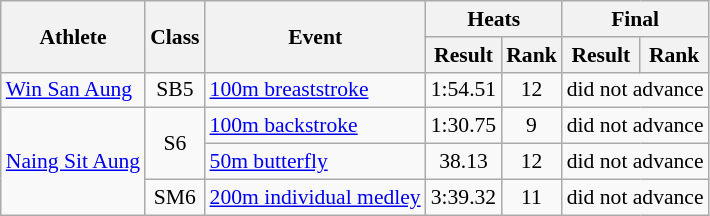<table class=wikitable style="font-size:90%">
<tr>
<th rowspan="2">Athlete</th>
<th rowspan="2">Class</th>
<th rowspan="2">Event</th>
<th colspan="2">Heats</th>
<th colspan="2">Final</th>
</tr>
<tr>
<th>Result</th>
<th>Rank</th>
<th>Result</th>
<th>Rank</th>
</tr>
<tr>
<td><a href='#'>Win San Aung</a></td>
<td style="text-align:center;">SB5</td>
<td><a href='#'>100m breaststroke</a></td>
<td style="text-align:center;">1:54.51</td>
<td style="text-align:center;">12</td>
<td style="text-align:center;" colspan="2">did not advance</td>
</tr>
<tr>
<td rowspan="3"><a href='#'>Naing Sit Aung</a></td>
<td rowspan="2" style="text-align:center;">S6</td>
<td><a href='#'>100m backstroke</a></td>
<td style="text-align:center;">1:30.75</td>
<td style="text-align:center;">9</td>
<td style="text-align:center;" colspan="2">did not advance</td>
</tr>
<tr>
<td><a href='#'>50m butterfly</a></td>
<td style="text-align:center;">38.13</td>
<td style="text-align:center;">12</td>
<td style="text-align:center;" colspan="2">did not advance</td>
</tr>
<tr>
<td style="text-align:center;">SM6</td>
<td><a href='#'>200m individual medley</a></td>
<td style="text-align:center;">3:39.32</td>
<td style="text-align:center;">11</td>
<td style="text-align:center;" colspan="2">did not advance</td>
</tr>
</table>
